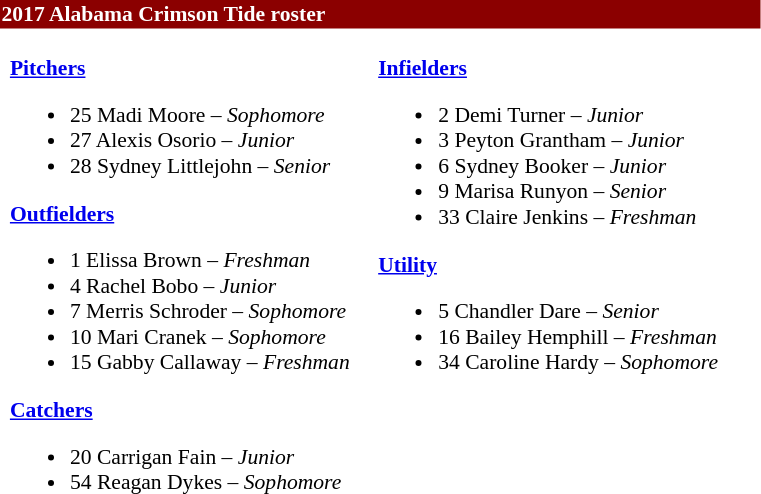<table class="toccolours" style="border-collapse:collapse; font-size:90%;">
<tr>
<td colspan="9" style="background-color: #8B0000; color: #FFFFFF"><strong>2017 Alabama Crimson Tide roster</strong></td>
</tr>
<tr>
</tr>
<tr>
<td width="03"> </td>
<td valign="top"><br><strong><a href='#'>Pitchers</a></strong><ul><li>25 Madi Moore – <em>Sophomore</em></li><li>27 Alexis Osorio – <em>Junior </em></li><li>28 Sydney Littlejohn  – <em>Senior</em></li></ul><strong><a href='#'>Outfielders</a></strong><ul><li>1 Elissa Brown – <em>Freshman</em></li><li>4 Rachel Bobo – <em>Junior</em></li><li>7 Merris Schroder – <em>Sophomore</em></li><li>10 Mari Cranek – <em>Sophomore</em></li><li>15 Gabby Callaway – <em>Freshman</em></li></ul><strong><a href='#'>Catchers</a></strong><ul><li>20 Carrigan Fain – <em>Junior</em></li><li>54 Reagan Dykes – <em>Sophomore</em></li></ul></td>
<td width="15"> </td>
<td valign="top"><br><strong><a href='#'>Infielders</a></strong><ul><li>2 Demi Turner – <em>Junior</em></li><li>3 Peyton Grantham – <em>Junior</em></li><li>6 Sydney Booker – <em>Junior</em></li><li>9 Marisa Runyon – <em>Senior</em></li><li>33 Claire Jenkins – <em>Freshman</em></li></ul><strong><a href='#'>Utility</a></strong><ul><li>5 Chandler Dare – <em>Senior</em></li><li>16 Bailey Hemphill – <em>Freshman</em></li><li>34 Caroline Hardy – <em>Sophomore</em></li></ul></td>
<td width="25"> </td>
</tr>
</table>
